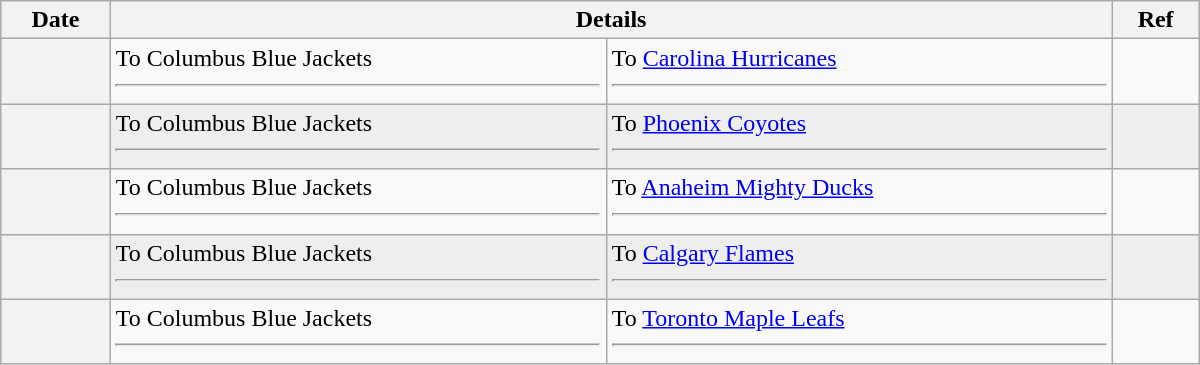<table class="wikitable plainrowheaders" style="width: 50em;">
<tr>
<th scope="col">Date</th>
<th scope="col" colspan="2">Details</th>
<th scope="col">Ref</th>
</tr>
<tr>
<th scope="row"></th>
<td valign="top">To Columbus Blue Jackets <hr></td>
<td valign="top">To <a href='#'>Carolina Hurricanes</a> <hr></td>
<td></td>
</tr>
<tr bgcolor="#eeeeee">
<th scope="row"></th>
<td valign="top">To  Columbus Blue Jackets <hr></td>
<td valign="top">To  <a href='#'>Phoenix Coyotes</a> <hr></td>
<td></td>
</tr>
<tr>
<th scope="row"></th>
<td valign="top">To Columbus Blue Jackets <hr></td>
<td valign="top">To <a href='#'>Anaheim Mighty Ducks</a> <hr> </td>
<td></td>
</tr>
<tr bgcolor="#eeeeee">
<th scope="row"></th>
<td valign="top">To Columbus Blue Jackets <hr></td>
<td valign="top">To <a href='#'>Calgary Flames</a> <hr></td>
<td></td>
</tr>
<tr>
<th scope="row"></th>
<td valign="top">To Columbus Blue Jackets <hr> </td>
<td valign="top">To <a href='#'>Toronto Maple Leafs</a> <hr> </td>
<td></td>
</tr>
</table>
